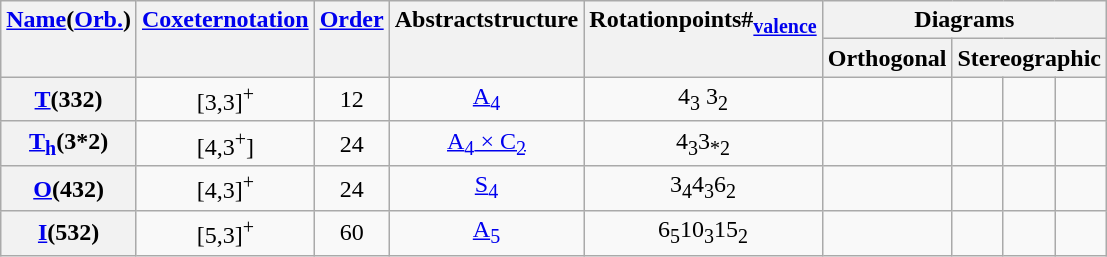<table class=wikitable>
<tr valign=top>
<th rowspan=2><a href='#'>Name</a>(<a href='#'>Orb.</a>)</th>
<th rowspan=2><a href='#'>Coxeternotation</a></th>
<th rowspan=2><a href='#'>Order</a></th>
<th rowspan=2>Abstractstructure</th>
<th rowspan=2>Rotationpoints#<sub><a href='#'>valence</a></sub></th>
<th colspan=4>Diagrams</th>
</tr>
<tr>
<th>Orthogonal</th>
<th colspan=3>Stereographic</th>
</tr>
<tr align=center>
<th><a href='#'>T</a>(332)</th>
<td>[3,3]<sup>+</sup></td>
<td>12</td>
<td><a href='#'>A<sub>4</sub></a></td>
<td>4<sub>3</sub> 3<sub>2</sub></td>
<td></td>
<td></td>
<td></td>
<td></td>
</tr>
<tr align=center>
<th><a href='#'>T<sub>h</sub></a>(3*2)</th>
<td>[4,3<sup>+</sup>]</td>
<td>24</td>
<td><a href='#'>A<sub>4</sub> × C<sub>2</sub></a></td>
<td>4<sub>3</sub>3<sub>*2</sub></td>
<td></td>
<td></td>
<td></td>
<td></td>
</tr>
<tr align=center>
<th><a href='#'>O</a>(432)</th>
<td>[4,3]<sup>+</sup></td>
<td>24</td>
<td><a href='#'>S<sub>4</sub></a></td>
<td>3<sub>4</sub>4<sub>3</sub>6<sub>2</sub></td>
<td></td>
<td></td>
<td></td>
<td></td>
</tr>
<tr align=center>
<th><a href='#'>I</a>(532)</th>
<td>[5,3]<sup>+</sup></td>
<td>60</td>
<td><a href='#'>A<sub>5</sub></a></td>
<td>6<sub>5</sub>10<sub>3</sub>15<sub>2</sub></td>
<td></td>
<td></td>
<td></td>
<td></td>
</tr>
</table>
